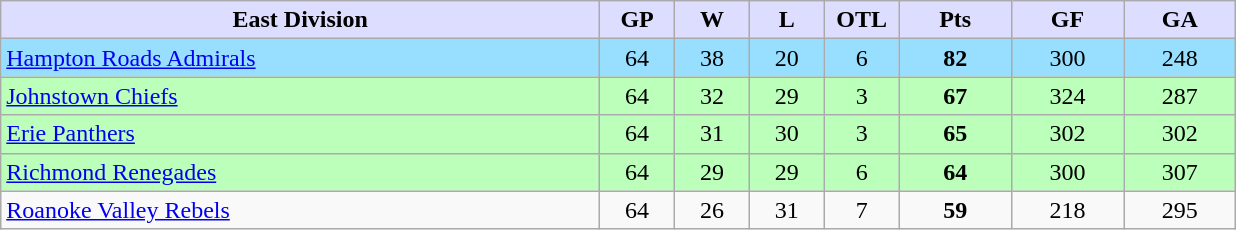<table class="wikitable" style="text-align:center">
<tr>
<th style="background:#ddf; width:40%;">East Division</th>
<th style="background:#ddf; width:5%;">GP</th>
<th style="background:#ddf; width:5%;">W</th>
<th style="background:#ddf; width:5%;">L</th>
<th style="background:#ddf; width:5%;">OTL</th>
<th style="background:#ddf; width:7.5%;">Pts</th>
<th style="background:#ddf; width:7.5%;">GF</th>
<th style="background:#ddf; width:7.5%;">GA</th>
</tr>
<tr style="background:#97deff;">
<td align=left><a href='#'>Hampton Roads Admirals</a></td>
<td>64</td>
<td>38</td>
<td>20</td>
<td>6</td>
<td><strong>82</strong></td>
<td>300</td>
<td>248</td>
</tr>
<tr style="background:#bfb;">
<td align=left><a href='#'>Johnstown Chiefs</a></td>
<td>64</td>
<td>32</td>
<td>29</td>
<td>3</td>
<td><strong>67</strong></td>
<td>324</td>
<td>287</td>
</tr>
<tr style="background:#bfb;">
<td align=left><a href='#'>Erie Panthers</a></td>
<td>64</td>
<td>31</td>
<td>30</td>
<td>3</td>
<td><strong>65</strong></td>
<td>302</td>
<td>302</td>
</tr>
<tr style="background:#bfb;">
<td align=left><a href='#'>Richmond Renegades</a></td>
<td>64</td>
<td>29</td>
<td>29</td>
<td>6</td>
<td><strong>64</strong></td>
<td>300</td>
<td>307</td>
</tr>
<tr>
<td align=left><a href='#'>Roanoke Valley Rebels</a></td>
<td>64</td>
<td>26</td>
<td>31</td>
<td>7</td>
<td><strong>59</strong></td>
<td>218</td>
<td>295</td>
</tr>
</table>
